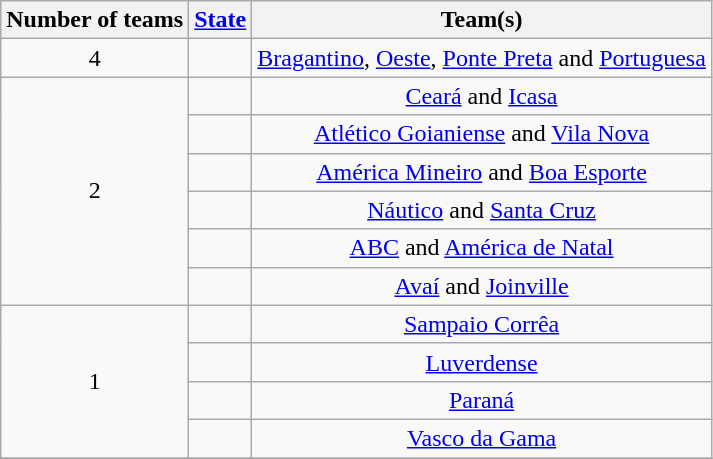<table class="wikitable" style="text-align:center">
<tr>
<th>Number of teams</th>
<th><a href='#'>State</a></th>
<th>Team(s)</th>
</tr>
<tr>
<td rowspan="1">4</td>
<td align="left"></td>
<td><a href='#'>Bragantino</a>, <a href='#'>Oeste</a>, <a href='#'>Ponte Preta</a> and <a href='#'>Portuguesa</a></td>
</tr>
<tr>
<td rowspan="6">2</td>
<td align="left"></td>
<td><a href='#'>Ceará</a> and <a href='#'>Icasa</a></td>
</tr>
<tr>
<td align="left"></td>
<td><a href='#'>Atlético Goianiense</a> and <a href='#'>Vila Nova</a></td>
</tr>
<tr>
<td align="left"></td>
<td><a href='#'>América Mineiro</a> and <a href='#'>Boa Esporte</a></td>
</tr>
<tr>
<td align="left"></td>
<td><a href='#'>Náutico</a> and <a href='#'>Santa Cruz</a></td>
</tr>
<tr>
<td align="left"></td>
<td><a href='#'>ABC</a> and <a href='#'>América de Natal</a></td>
</tr>
<tr>
<td align="left"></td>
<td><a href='#'>Avaí</a> and <a href='#'>Joinville</a></td>
</tr>
<tr>
<td rowspan="4">1</td>
<td align="left"></td>
<td><a href='#'>Sampaio Corrêa</a></td>
</tr>
<tr>
<td align="left"></td>
<td><a href='#'>Luverdense</a></td>
</tr>
<tr>
<td align="left"></td>
<td><a href='#'>Paraná</a></td>
</tr>
<tr>
<td align="left"></td>
<td><a href='#'>Vasco da Gama</a></td>
</tr>
<tr>
</tr>
</table>
